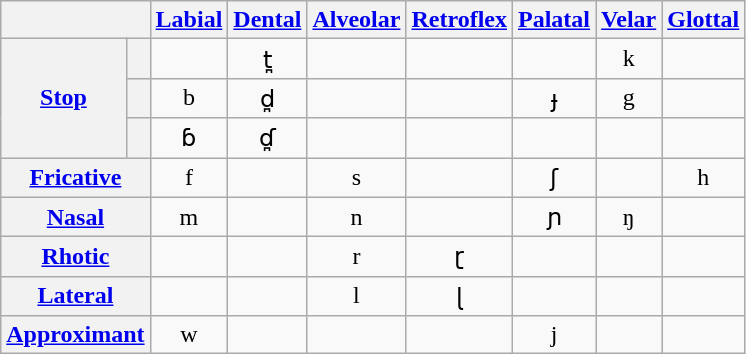<table class="wikitable" style="text-align:center">
<tr>
<th colspan="2"></th>
<th><a href='#'>Labial</a></th>
<th><a href='#'>Dental</a></th>
<th><a href='#'>Alveolar</a></th>
<th><a href='#'>Retroflex</a></th>
<th><a href='#'>Palatal</a></th>
<th><a href='#'>Velar</a></th>
<th><a href='#'>Glottal</a></th>
</tr>
<tr>
<th rowspan="3"><a href='#'>Stop</a></th>
<th></th>
<td></td>
<td>t̪</td>
<td></td>
<td></td>
<td></td>
<td>k</td>
<td></td>
</tr>
<tr>
<th></th>
<td>b</td>
<td>d̪</td>
<td></td>
<td></td>
<td>ɟ</td>
<td>g</td>
<td></td>
</tr>
<tr>
<th></th>
<td>ɓ</td>
<td>ɗ̪</td>
<td></td>
<td></td>
<td></td>
<td></td>
<td></td>
</tr>
<tr>
<th colspan="2"><a href='#'>Fricative</a></th>
<td>f</td>
<td></td>
<td>s</td>
<td></td>
<td>ʃ</td>
<td></td>
<td>h</td>
</tr>
<tr>
<th colspan="2"><a href='#'>Nasal</a></th>
<td>m</td>
<td></td>
<td>n</td>
<td></td>
<td>ɲ</td>
<td>ŋ</td>
<td></td>
</tr>
<tr>
<th colspan="2"><a href='#'>Rhotic</a></th>
<td></td>
<td></td>
<td>r</td>
<td>ɽ</td>
<td></td>
<td></td>
<td></td>
</tr>
<tr>
<th colspan="2"><a href='#'>Lateral</a></th>
<td></td>
<td></td>
<td>l</td>
<td>ɭ</td>
<td></td>
<td></td>
<td></td>
</tr>
<tr>
<th colspan="2"><a href='#'>Approximant</a></th>
<td>w</td>
<td></td>
<td></td>
<td></td>
<td>j</td>
<td></td>
<td></td>
</tr>
</table>
